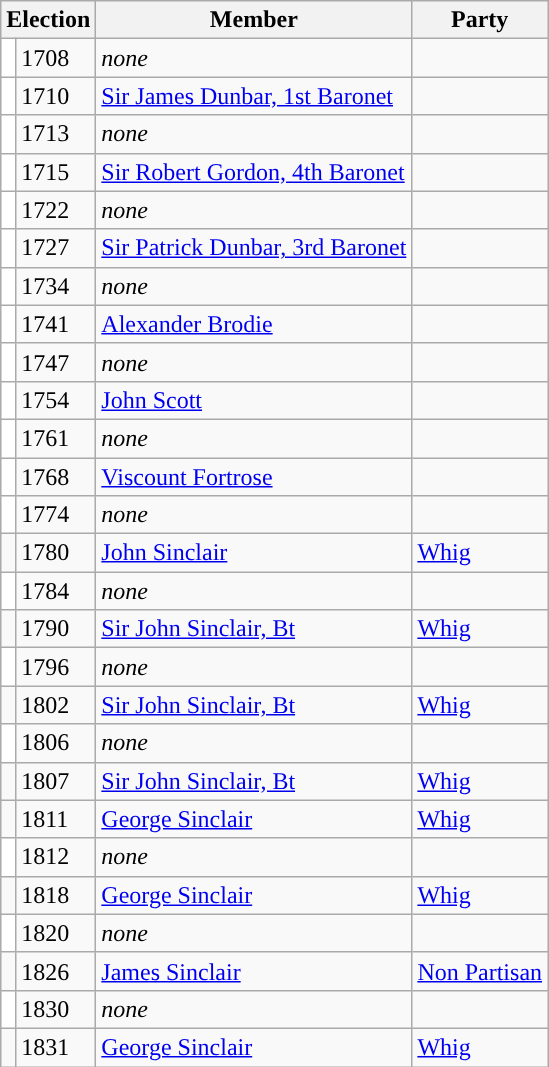<table class="wikitable">
<tr>
<th colspan="2">Election</th>
<th>Member</th>
<th>Party</th>
</tr>
<tr>
<td style="color:inherit;background-color: white"></td>
<td>1708</td>
<td><em>none</em></td>
<td></td>
</tr>
<tr>
<td style="color:inherit;background-color: white"></td>
<td>1710</td>
<td><a href='#'>Sir James Dunbar, 1st Baronet</a></td>
<td></td>
</tr>
<tr>
<td style="color:inherit;background-color: white"></td>
<td>1713</td>
<td><em>none</em></td>
<td></td>
</tr>
<tr>
<td style="color:inherit;background-color: white"></td>
<td>1715</td>
<td><a href='#'>Sir Robert Gordon, 4th Baronet</a></td>
<td></td>
</tr>
<tr>
<td style="color:inherit;background-color: white"></td>
<td>1722</td>
<td><em>none</em></td>
<td></td>
</tr>
<tr>
<td style="color:inherit;background-color: white"></td>
<td>1727</td>
<td><a href='#'>Sir Patrick Dunbar, 3rd Baronet</a></td>
<td></td>
</tr>
<tr>
<td style="color:inherit;background-color: white"></td>
<td>1734</td>
<td><em>none</em></td>
<td></td>
</tr>
<tr>
<td style="color:inherit;background-color: white"></td>
<td>1741</td>
<td><a href='#'>Alexander Brodie</a></td>
<td></td>
</tr>
<tr>
<td style="color:inherit;background-color: white"></td>
<td>1747</td>
<td><em>none</em></td>
<td></td>
</tr>
<tr>
<td style="color:inherit;background-color: white"></td>
<td>1754</td>
<td><a href='#'>John Scott</a></td>
<td></td>
</tr>
<tr>
<td style="color:inherit;background-color: white"></td>
<td>1761</td>
<td><em>none</em></td>
<td></td>
</tr>
<tr>
<td style="color:inherit;background-color: white"></td>
<td>1768</td>
<td><a href='#'>Viscount Fortrose</a></td>
<td></td>
</tr>
<tr>
<td style="color:inherit;background-color: white"></td>
<td>1774</td>
<td><em>none</em></td>
<td></td>
</tr>
<tr>
<td style="color:inherit;background-color: "></td>
<td>1780</td>
<td><a href='#'>John Sinclair</a></td>
<td><a href='#'>Whig</a></td>
</tr>
<tr>
<td style="color:inherit;background-color: white"></td>
<td>1784</td>
<td><em>none</em></td>
<td></td>
</tr>
<tr>
<td style="color:inherit;background-color: "></td>
<td>1790</td>
<td><a href='#'>Sir John Sinclair, Bt</a></td>
<td><a href='#'>Whig</a></td>
</tr>
<tr>
<td style="color:inherit;background-color: white"></td>
<td>1796</td>
<td><em>none</em></td>
<td></td>
</tr>
<tr>
<td style="color:inherit;background-color: "></td>
<td>1802</td>
<td><a href='#'>Sir John Sinclair, Bt</a></td>
<td><a href='#'>Whig</a></td>
</tr>
<tr>
<td style="color:inherit;background-color: white"></td>
<td>1806</td>
<td><em>none</em></td>
<td></td>
</tr>
<tr>
<td style="color:inherit;background-color: "></td>
<td>1807</td>
<td><a href='#'>Sir John Sinclair, Bt</a></td>
<td><a href='#'>Whig</a></td>
</tr>
<tr>
<td style="color:inherit;background-color: "></td>
<td>1811</td>
<td><a href='#'>George Sinclair</a></td>
<td><a href='#'>Whig</a></td>
</tr>
<tr>
<td style="color:inherit;background-color: white"></td>
<td>1812</td>
<td><em>none</em></td>
<td></td>
</tr>
<tr>
<td style="color:inherit;background-color: "></td>
<td>1818</td>
<td><a href='#'>George Sinclair</a></td>
<td><a href='#'>Whig</a></td>
</tr>
<tr>
<td style="color:inherit;background-color: white"></td>
<td>1820</td>
<td><em>none</em></td>
<td></td>
</tr>
<tr>
<td style="color:inherit;background-color: "></td>
<td>1826</td>
<td><a href='#'>James Sinclair</a></td>
<td><a href='#'>Non Partisan</a></td>
</tr>
<tr>
<td style="color:inherit;background-color: white"></td>
<td>1830</td>
<td><em>none</em></td>
<td></td>
</tr>
<tr>
<td style="color:inherit;background-color: "></td>
<td>1831</td>
<td><a href='#'>George Sinclair</a></td>
<td><a href='#'>Whig</a></td>
</tr>
</table>
